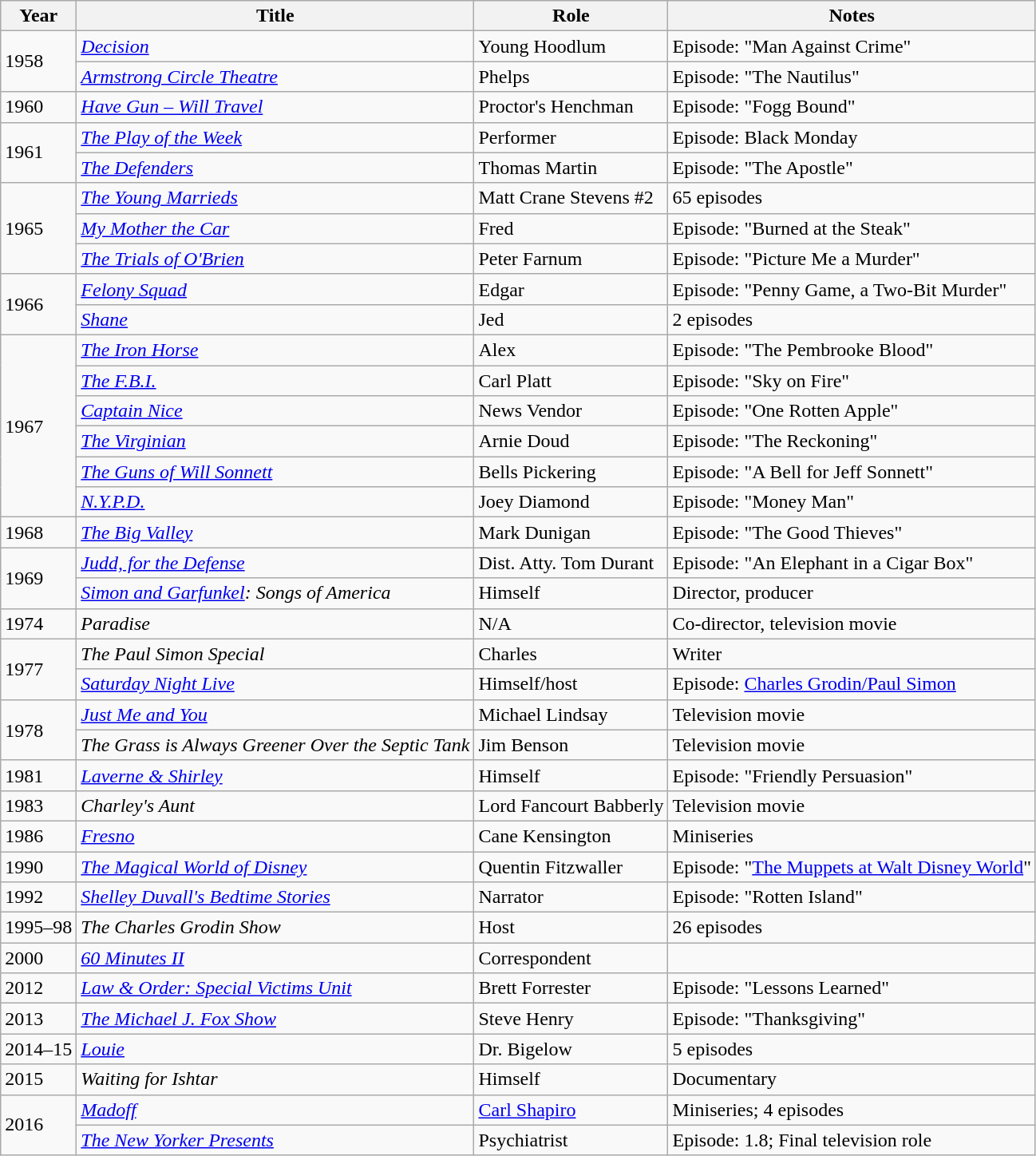<table class="wikitable sortable">
<tr>
<th>Year</th>
<th>Title</th>
<th>Role</th>
<th class="unsortable">Notes</th>
</tr>
<tr>
<td rowspan="2">1958</td>
<td><em><a href='#'>Decision</a></em></td>
<td>Young Hoodlum</td>
<td>Episode: "Man Against Crime"</td>
</tr>
<tr>
<td><em><a href='#'>Armstrong Circle Theatre</a></em></td>
<td>Phelps</td>
<td>Episode: "The Nautilus"</td>
</tr>
<tr>
<td>1960</td>
<td><em><a href='#'>Have Gun – Will Travel</a></em></td>
<td>Proctor's Henchman</td>
<td>Episode: "Fogg Bound"</td>
</tr>
<tr>
<td rowspan="2">1961</td>
<td><em><a href='#'>The Play of the Week</a></em></td>
<td>Performer</td>
<td>Episode: Black Monday</td>
</tr>
<tr>
<td><em><a href='#'>The Defenders</a></em></td>
<td>Thomas Martin</td>
<td>Episode: "The Apostle"</td>
</tr>
<tr>
<td rowspan="3">1965</td>
<td><em><a href='#'>The Young Marrieds</a></em></td>
<td>Matt Crane Stevens #2</td>
<td>65 episodes</td>
</tr>
<tr>
<td><em><a href='#'>My Mother the Car</a></em></td>
<td>Fred</td>
<td>Episode: "Burned at the Steak"</td>
</tr>
<tr>
<td><em><a href='#'>The Trials of O'Brien</a></em></td>
<td>Peter Farnum</td>
<td>Episode: "Picture Me a Murder"</td>
</tr>
<tr>
<td rowspan="2">1966</td>
<td><em><a href='#'>Felony Squad</a></em></td>
<td>Edgar</td>
<td>Episode: "Penny Game, a Two-Bit Murder"</td>
</tr>
<tr>
<td><em><a href='#'>Shane</a></em></td>
<td>Jed</td>
<td>2 episodes</td>
</tr>
<tr>
<td rowspan="6">1967</td>
<td><em><a href='#'>The Iron Horse</a></em></td>
<td>Alex</td>
<td>Episode: "The Pembrooke Blood"</td>
</tr>
<tr>
<td><em><a href='#'>The F.B.I.</a></em></td>
<td>Carl Platt</td>
<td>Episode: "Sky on Fire"</td>
</tr>
<tr>
<td><em><a href='#'>Captain Nice</a></em></td>
<td>News Vendor</td>
<td>Episode: "One Rotten Apple"</td>
</tr>
<tr>
<td><em><a href='#'>The Virginian</a></em></td>
<td>Arnie Doud</td>
<td>Episode: "The Reckoning"</td>
</tr>
<tr>
<td><em><a href='#'>The Guns of Will Sonnett</a></em></td>
<td>Bells Pickering</td>
<td>Episode: "A Bell for Jeff Sonnett"</td>
</tr>
<tr>
<td><em><a href='#'>N.Y.P.D.</a></em></td>
<td>Joey Diamond</td>
<td>Episode: "Money Man"</td>
</tr>
<tr>
<td>1968</td>
<td><em><a href='#'>The Big Valley</a></em></td>
<td>Mark Dunigan</td>
<td>Episode: "The Good Thieves"</td>
</tr>
<tr>
<td rowspan="2">1969</td>
<td><em><a href='#'>Judd, for the Defense</a></em></td>
<td>Dist. Atty. Tom Durant</td>
<td>Episode: "An Elephant in a Cigar Box"</td>
</tr>
<tr>
<td><em><a href='#'>Simon and Garfunkel</a>: Songs of America</em></td>
<td>Himself</td>
<td>Director, producer</td>
</tr>
<tr>
<td>1974</td>
<td><em>Paradise</em></td>
<td>N/A</td>
<td>Co-director, television movie</td>
</tr>
<tr>
<td rowspan=2>1977</td>
<td><em>The Paul Simon Special</em></td>
<td>Charles</td>
<td>Writer</td>
</tr>
<tr>
<td><em><a href='#'>Saturday Night Live</a></em></td>
<td>Himself/host</td>
<td>Episode: <a href='#'>Charles Grodin/Paul Simon</a></td>
</tr>
<tr>
<td rowspan="2">1978</td>
<td><em><a href='#'>Just Me and You</a></em></td>
<td>Michael Lindsay</td>
<td>Television movie</td>
</tr>
<tr>
<td><em>The Grass is Always Greener Over the Septic Tank</em></td>
<td>Jim Benson</td>
<td>Television movie</td>
</tr>
<tr>
<td>1981</td>
<td><em><a href='#'>Laverne & Shirley</a></em></td>
<td>Himself</td>
<td>Episode: "Friendly Persuasion"</td>
</tr>
<tr>
<td>1983</td>
<td><em>Charley's Aunt </em></td>
<td>Lord Fancourt Babberly</td>
<td>Television movie</td>
</tr>
<tr>
<td>1986</td>
<td><em><a href='#'>Fresno</a></em></td>
<td>Cane Kensington</td>
<td>Miniseries</td>
</tr>
<tr>
<td>1990</td>
<td><em><a href='#'>The Magical World of Disney</a></em></td>
<td>Quentin Fitzwaller</td>
<td>Episode: "<a href='#'>The Muppets at Walt Disney World</a>"</td>
</tr>
<tr>
<td>1992</td>
<td><em><a href='#'>Shelley Duvall's Bedtime Stories</a></em></td>
<td>Narrator</td>
<td>Episode: "Rotten Island"</td>
</tr>
<tr>
<td>1995–98</td>
<td><em>The Charles Grodin Show</em></td>
<td>Host</td>
<td>26 episodes</td>
</tr>
<tr>
<td>2000</td>
<td><em><a href='#'>60 Minutes II</a></em></td>
<td>Correspondent</td>
<td></td>
</tr>
<tr>
<td>2012</td>
<td><em><a href='#'>Law & Order: Special Victims Unit</a></em></td>
<td>Brett Forrester</td>
<td>Episode: "Lessons Learned"</td>
</tr>
<tr>
<td>2013</td>
<td><em><a href='#'>The Michael J. Fox Show</a></em></td>
<td>Steve Henry</td>
<td>Episode: "Thanksgiving"</td>
</tr>
<tr>
<td>2014–15</td>
<td><em><a href='#'>Louie</a></em></td>
<td>Dr. Bigelow</td>
<td>5 episodes</td>
</tr>
<tr>
<td>2015</td>
<td><em>Waiting for Ishtar</em></td>
<td>Himself</td>
<td>Documentary</td>
</tr>
<tr>
<td rowspan="2">2016</td>
<td><em><a href='#'>Madoff</a></em></td>
<td><a href='#'>Carl Shapiro</a></td>
<td>Miniseries; 4 episodes</td>
</tr>
<tr>
<td><em><a href='#'>The New Yorker Presents</a></em></td>
<td>Psychiatrist</td>
<td>Episode: 1.8; Final television role</td>
</tr>
</table>
